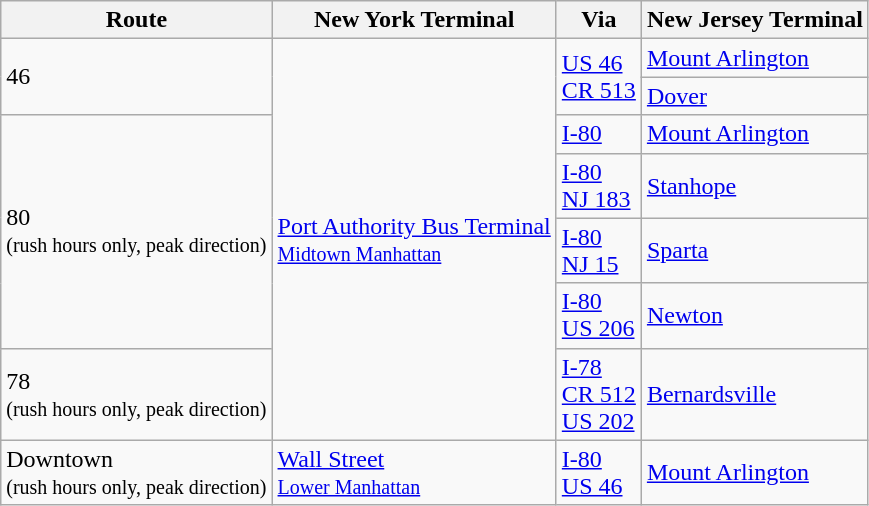<table class="wikitable">
<tr>
<th>Route</th>
<th>New York Terminal</th>
<th>Via</th>
<th>New Jersey Terminal</th>
</tr>
<tr>
<td rowspan="2">46</td>
<td rowspan="7"><a href='#'>Port Authority Bus Terminal</a><br><small><a href='#'>Midtown Manhattan</a></small></td>
<td rowspan="2"><a href='#'>US 46</a><br><a href='#'>CR 513</a></td>
<td><a href='#'>Mount Arlington</a></td>
</tr>
<tr>
<td><a href='#'>Dover</a></td>
</tr>
<tr>
<td rowspan="4">80<br><small>(rush hours only, peak direction)</small></td>
<td><a href='#'>I-80</a></td>
<td><a href='#'>Mount Arlington</a></td>
</tr>
<tr>
<td><a href='#'>I-80</a><br><a href='#'>NJ 183</a></td>
<td><a href='#'>Stanhope</a></td>
</tr>
<tr>
<td><a href='#'>I-80</a><br><a href='#'>NJ 15</a></td>
<td><a href='#'>Sparta</a></td>
</tr>
<tr>
<td><a href='#'>I-80</a><br><a href='#'>US 206</a></td>
<td><a href='#'>Newton</a></td>
</tr>
<tr>
<td>78<br><small>(rush hours only, peak direction)</small></td>
<td><a href='#'>I-78</a><br><a href='#'>CR 512</a><br><a href='#'>US 202</a></td>
<td><a href='#'>Bernardsville</a></td>
</tr>
<tr>
<td>Downtown<br><small>(rush hours only, peak direction)</small></td>
<td><a href='#'>Wall Street</a><br><small><a href='#'>Lower Manhattan</a></small></td>
<td><a href='#'>I-80</a><br><a href='#'>US 46</a></td>
<td><a href='#'>Mount Arlington</a></td>
</tr>
</table>
